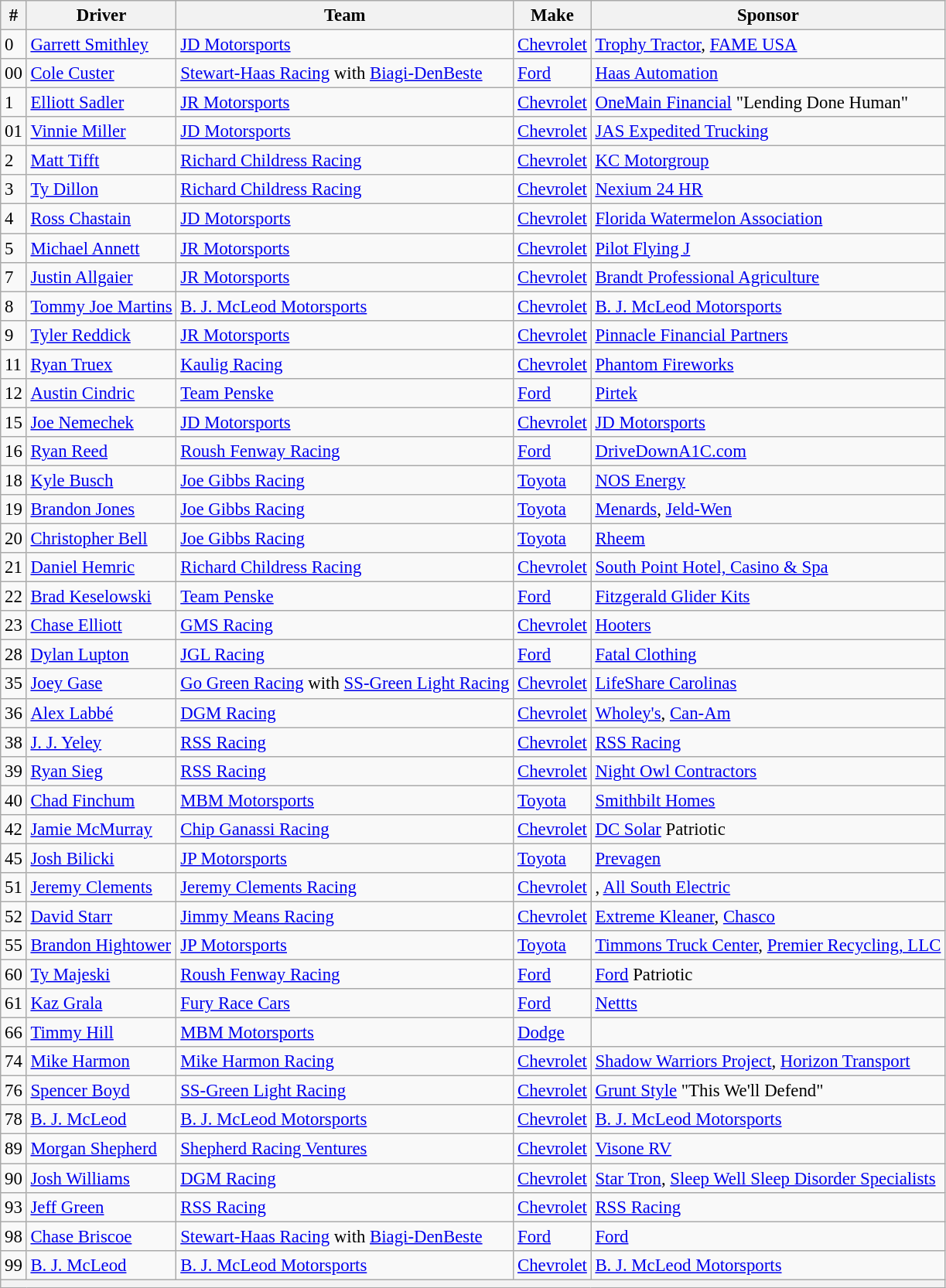<table class="wikitable" style="font-size:95%">
<tr>
<th>#</th>
<th>Driver</th>
<th>Team</th>
<th>Make</th>
<th>Sponsor</th>
</tr>
<tr>
<td>0</td>
<td><a href='#'>Garrett Smithley</a></td>
<td><a href='#'>JD Motorsports</a></td>
<td><a href='#'>Chevrolet</a></td>
<td><a href='#'>Trophy Tractor</a>, <a href='#'>FAME USA</a></td>
</tr>
<tr>
<td>00</td>
<td><a href='#'>Cole Custer</a></td>
<td><a href='#'>Stewart-Haas Racing</a> with <a href='#'>Biagi-DenBeste</a></td>
<td><a href='#'>Ford</a></td>
<td><a href='#'>Haas Automation</a></td>
</tr>
<tr>
<td>1</td>
<td><a href='#'>Elliott Sadler</a></td>
<td><a href='#'>JR Motorsports</a></td>
<td><a href='#'>Chevrolet</a></td>
<td><a href='#'>OneMain Financial</a> "Lending Done Human"</td>
</tr>
<tr>
<td>01</td>
<td><a href='#'>Vinnie Miller</a></td>
<td><a href='#'>JD Motorsports</a></td>
<td><a href='#'>Chevrolet</a></td>
<td><a href='#'>JAS Expedited Trucking</a></td>
</tr>
<tr>
<td>2</td>
<td><a href='#'>Matt Tifft</a></td>
<td><a href='#'>Richard Childress Racing</a></td>
<td><a href='#'>Chevrolet</a></td>
<td><a href='#'>KC Motorgroup</a></td>
</tr>
<tr>
<td>3</td>
<td><a href='#'>Ty Dillon</a></td>
<td><a href='#'>Richard Childress Racing</a></td>
<td><a href='#'>Chevrolet</a></td>
<td><a href='#'>Nexium 24 HR</a></td>
</tr>
<tr>
<td>4</td>
<td><a href='#'>Ross Chastain</a></td>
<td><a href='#'>JD Motorsports</a></td>
<td><a href='#'>Chevrolet</a></td>
<td><a href='#'>Florida Watermelon Association</a></td>
</tr>
<tr>
<td>5</td>
<td><a href='#'>Michael Annett</a></td>
<td><a href='#'>JR Motorsports</a></td>
<td><a href='#'>Chevrolet</a></td>
<td><a href='#'>Pilot Flying J</a></td>
</tr>
<tr>
<td>7</td>
<td><a href='#'>Justin Allgaier</a></td>
<td><a href='#'>JR Motorsports</a></td>
<td><a href='#'>Chevrolet</a></td>
<td><a href='#'>Brandt Professional Agriculture</a></td>
</tr>
<tr>
<td>8</td>
<td><a href='#'>Tommy Joe Martins</a></td>
<td><a href='#'>B. J. McLeod Motorsports</a></td>
<td><a href='#'>Chevrolet</a></td>
<td><a href='#'>B. J. McLeod Motorsports</a></td>
</tr>
<tr>
<td>9</td>
<td><a href='#'>Tyler Reddick</a></td>
<td><a href='#'>JR Motorsports</a></td>
<td><a href='#'>Chevrolet</a></td>
<td><a href='#'>Pinnacle Financial Partners</a></td>
</tr>
<tr>
<td>11</td>
<td><a href='#'>Ryan Truex</a></td>
<td><a href='#'>Kaulig Racing</a></td>
<td><a href='#'>Chevrolet</a></td>
<td><a href='#'>Phantom Fireworks</a></td>
</tr>
<tr>
<td>12</td>
<td><a href='#'>Austin Cindric</a></td>
<td><a href='#'>Team Penske</a></td>
<td><a href='#'>Ford</a></td>
<td><a href='#'>Pirtek</a></td>
</tr>
<tr>
<td>15</td>
<td><a href='#'>Joe Nemechek</a></td>
<td><a href='#'>JD Motorsports</a></td>
<td><a href='#'>Chevrolet</a></td>
<td><a href='#'>JD Motorsports</a></td>
</tr>
<tr>
<td>16</td>
<td><a href='#'>Ryan Reed</a></td>
<td><a href='#'>Roush Fenway Racing</a></td>
<td><a href='#'>Ford</a></td>
<td><a href='#'>DriveDownA1C.com</a></td>
</tr>
<tr>
<td>18</td>
<td><a href='#'>Kyle Busch</a></td>
<td><a href='#'>Joe Gibbs Racing</a></td>
<td><a href='#'>Toyota</a></td>
<td><a href='#'>NOS Energy</a></td>
</tr>
<tr>
<td>19</td>
<td><a href='#'>Brandon Jones</a></td>
<td><a href='#'>Joe Gibbs Racing</a></td>
<td><a href='#'>Toyota</a></td>
<td><a href='#'>Menards</a>, <a href='#'>Jeld-Wen</a></td>
</tr>
<tr>
<td>20</td>
<td><a href='#'>Christopher Bell</a></td>
<td><a href='#'>Joe Gibbs Racing</a></td>
<td><a href='#'>Toyota</a></td>
<td><a href='#'>Rheem</a></td>
</tr>
<tr>
<td>21</td>
<td><a href='#'>Daniel Hemric</a></td>
<td><a href='#'>Richard Childress Racing</a></td>
<td><a href='#'>Chevrolet</a></td>
<td><a href='#'>South Point Hotel, Casino & Spa</a></td>
</tr>
<tr>
<td>22</td>
<td><a href='#'>Brad Keselowski</a></td>
<td><a href='#'>Team Penske</a></td>
<td><a href='#'>Ford</a></td>
<td><a href='#'>Fitzgerald Glider Kits</a></td>
</tr>
<tr>
<td>23</td>
<td><a href='#'>Chase Elliott</a></td>
<td><a href='#'>GMS Racing</a></td>
<td><a href='#'>Chevrolet</a></td>
<td><a href='#'>Hooters</a></td>
</tr>
<tr>
<td>28</td>
<td><a href='#'>Dylan Lupton</a></td>
<td><a href='#'>JGL Racing</a></td>
<td><a href='#'>Ford</a></td>
<td><a href='#'>Fatal Clothing</a></td>
</tr>
<tr>
<td>35</td>
<td><a href='#'>Joey Gase</a></td>
<td><a href='#'>Go Green Racing</a> with <a href='#'>SS-Green Light Racing</a></td>
<td><a href='#'>Chevrolet</a></td>
<td><a href='#'>LifeShare Carolinas</a></td>
</tr>
<tr>
<td>36</td>
<td><a href='#'>Alex Labbé</a></td>
<td><a href='#'>DGM Racing</a></td>
<td><a href='#'>Chevrolet</a></td>
<td><a href='#'>Wholey's</a>, <a href='#'>Can-Am</a></td>
</tr>
<tr>
<td>38</td>
<td><a href='#'>J. J. Yeley</a></td>
<td><a href='#'>RSS Racing</a></td>
<td><a href='#'>Chevrolet</a></td>
<td><a href='#'>RSS Racing</a></td>
</tr>
<tr>
<td>39</td>
<td><a href='#'>Ryan Sieg</a></td>
<td><a href='#'>RSS Racing</a></td>
<td><a href='#'>Chevrolet</a></td>
<td><a href='#'>Night Owl Contractors</a></td>
</tr>
<tr>
<td>40</td>
<td><a href='#'>Chad Finchum</a></td>
<td><a href='#'>MBM Motorsports</a></td>
<td><a href='#'>Toyota</a></td>
<td><a href='#'>Smithbilt Homes</a></td>
</tr>
<tr>
<td>42</td>
<td><a href='#'>Jamie McMurray</a></td>
<td><a href='#'>Chip Ganassi Racing</a></td>
<td><a href='#'>Chevrolet</a></td>
<td><a href='#'>DC Solar</a> Patriotic</td>
</tr>
<tr>
<td>45</td>
<td><a href='#'>Josh Bilicki</a></td>
<td><a href='#'>JP Motorsports</a></td>
<td><a href='#'>Toyota</a></td>
<td><a href='#'>Prevagen</a></td>
</tr>
<tr>
<td>51</td>
<td><a href='#'>Jeremy Clements</a></td>
<td><a href='#'>Jeremy Clements Racing</a></td>
<td><a href='#'>Chevrolet</a></td>
<td>, <a href='#'>All South Electric</a></td>
</tr>
<tr>
<td>52</td>
<td><a href='#'>David Starr</a></td>
<td><a href='#'>Jimmy Means Racing</a></td>
<td><a href='#'>Chevrolet</a></td>
<td><a href='#'>Extreme Kleaner</a>, <a href='#'>Chasco</a></td>
</tr>
<tr>
<td>55</td>
<td><a href='#'>Brandon Hightower</a></td>
<td><a href='#'>JP Motorsports</a></td>
<td><a href='#'>Toyota</a></td>
<td><a href='#'>Timmons Truck Center</a>, <a href='#'>Premier Recycling, LLC</a></td>
</tr>
<tr>
<td>60</td>
<td><a href='#'>Ty Majeski</a></td>
<td><a href='#'>Roush Fenway Racing</a></td>
<td><a href='#'>Ford</a></td>
<td><a href='#'>Ford</a> Patriotic</td>
</tr>
<tr>
<td>61</td>
<td><a href='#'>Kaz Grala</a></td>
<td><a href='#'>Fury Race Cars</a></td>
<td><a href='#'>Ford</a></td>
<td><a href='#'>Nettts</a></td>
</tr>
<tr>
<td>66</td>
<td><a href='#'>Timmy Hill</a></td>
<td><a href='#'>MBM Motorsports</a></td>
<td><a href='#'>Dodge</a></td>
<td></td>
</tr>
<tr>
<td>74</td>
<td><a href='#'>Mike Harmon</a></td>
<td><a href='#'>Mike Harmon Racing</a></td>
<td><a href='#'>Chevrolet</a></td>
<td><a href='#'>Shadow Warriors Project</a>, <a href='#'>Horizon Transport</a></td>
</tr>
<tr>
<td>76</td>
<td><a href='#'>Spencer Boyd</a></td>
<td><a href='#'>SS-Green Light Racing</a></td>
<td><a href='#'>Chevrolet</a></td>
<td><a href='#'>Grunt Style</a> "This We'll Defend"</td>
</tr>
<tr>
<td>78</td>
<td><a href='#'>B. J. McLeod</a></td>
<td><a href='#'>B. J. McLeod Motorsports</a></td>
<td><a href='#'>Chevrolet</a></td>
<td><a href='#'>B. J. McLeod Motorsports</a></td>
</tr>
<tr>
<td>89</td>
<td><a href='#'>Morgan Shepherd</a></td>
<td><a href='#'>Shepherd Racing Ventures</a></td>
<td><a href='#'>Chevrolet</a></td>
<td><a href='#'>Visone RV</a></td>
</tr>
<tr>
<td>90</td>
<td><a href='#'>Josh Williams</a></td>
<td><a href='#'>DGM Racing</a></td>
<td><a href='#'>Chevrolet</a></td>
<td><a href='#'>Star Tron</a>, <a href='#'>Sleep Well Sleep Disorder Specialists</a></td>
</tr>
<tr>
<td>93</td>
<td><a href='#'>Jeff Green</a></td>
<td><a href='#'>RSS Racing</a></td>
<td><a href='#'>Chevrolet</a></td>
<td><a href='#'>RSS Racing</a></td>
</tr>
<tr>
<td>98</td>
<td><a href='#'>Chase Briscoe</a></td>
<td><a href='#'>Stewart-Haas Racing</a> with <a href='#'>Biagi-DenBeste</a></td>
<td><a href='#'>Ford</a></td>
<td><a href='#'>Ford</a></td>
</tr>
<tr>
<td>99</td>
<td><a href='#'>B. J. McLeod</a></td>
<td><a href='#'>B. J. McLeod Motorsports</a></td>
<td><a href='#'>Chevrolet</a></td>
<td><a href='#'>B. J. McLeod Motorsports</a></td>
</tr>
<tr>
<th colspan="5"></th>
</tr>
</table>
